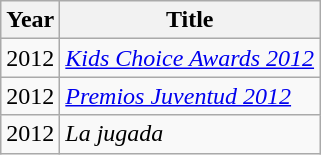<table class="wikitable sortable">
<tr>
<th>Year</th>
<th>Title</th>
</tr>
<tr>
<td>2012</td>
<td><em><a href='#'>Kids Choice Awards 2012</a></em></td>
</tr>
<tr>
<td>2012</td>
<td><em><a href='#'>Premios Juventud 2012</a></em></td>
</tr>
<tr>
<td>2012</td>
<td><em>La jugada</em></td>
</tr>
</table>
